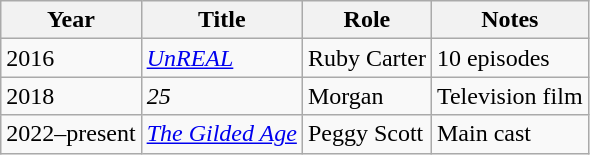<table class="wikitable sortable">
<tr>
<th>Year</th>
<th>Title</th>
<th>Role</th>
<th>Notes</th>
</tr>
<tr>
<td>2016</td>
<td><em><a href='#'>UnREAL</a></em></td>
<td>Ruby Carter</td>
<td>10 episodes</td>
</tr>
<tr>
<td>2018</td>
<td><em>25</em></td>
<td>Morgan</td>
<td>Television film</td>
</tr>
<tr>
<td>2022–present</td>
<td><em><a href='#'>The Gilded Age</a></em></td>
<td>Peggy Scott</td>
<td>Main cast</td>
</tr>
</table>
